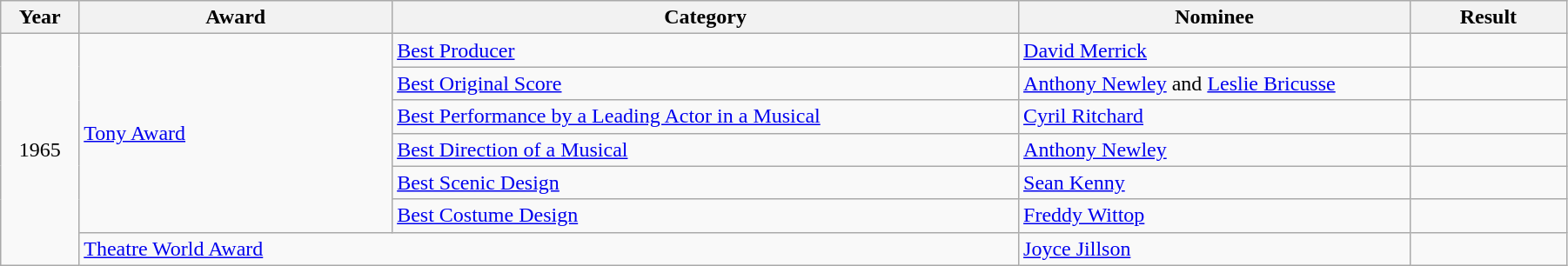<table class="wikitable" width="95%">
<tr>
<th width="5%">Year</th>
<th width="20%">Award</th>
<th width="40%">Category</th>
<th width="25%">Nominee</th>
<th width="10%">Result</th>
</tr>
<tr>
<td rowspan="7" align="center">1965</td>
<td rowspan="6"><a href='#'>Tony Award</a></td>
<td><a href='#'>Best Producer</a></td>
<td><a href='#'>David Merrick</a></td>
<td></td>
</tr>
<tr>
<td><a href='#'>Best Original Score</a></td>
<td><a href='#'>Anthony Newley</a> and <a href='#'>Leslie Bricusse</a></td>
<td></td>
</tr>
<tr>
<td><a href='#'>Best Performance by a Leading Actor in a Musical</a></td>
<td><a href='#'>Cyril Ritchard</a></td>
<td></td>
</tr>
<tr>
<td><a href='#'>Best Direction of a Musical</a></td>
<td><a href='#'>Anthony Newley</a></td>
<td></td>
</tr>
<tr>
<td><a href='#'>Best Scenic Design</a></td>
<td><a href='#'>Sean Kenny</a></td>
<td></td>
</tr>
<tr>
<td><a href='#'>Best Costume Design</a></td>
<td><a href='#'>Freddy Wittop</a></td>
<td></td>
</tr>
<tr>
<td colspan="2"><a href='#'>Theatre World Award</a></td>
<td><a href='#'>Joyce Jillson</a></td>
<td></td>
</tr>
</table>
